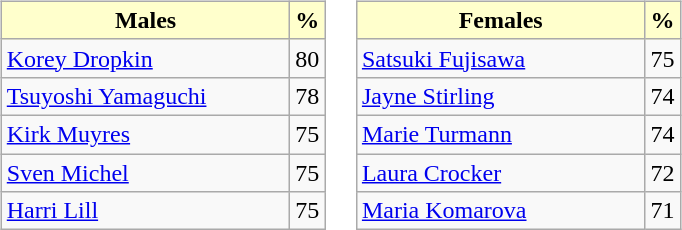<table>
<tr>
<td valign=top><br><table class="wikitable">
<tr>
<th style="background:#ffc; width:185px;">Males</th>
<th style="background:#ffc;">%</th>
</tr>
<tr>
<td> <a href='#'>Korey Dropkin</a></td>
<td>80</td>
</tr>
<tr>
<td> <a href='#'>Tsuyoshi Yamaguchi</a></td>
<td>78</td>
</tr>
<tr>
<td> <a href='#'>Kirk Muyres</a></td>
<td>75</td>
</tr>
<tr>
<td> <a href='#'>Sven Michel</a></td>
<td>75</td>
</tr>
<tr>
<td> <a href='#'>Harri Lill</a></td>
<td>75</td>
</tr>
</table>
</td>
<td valign=top><br><table class="wikitable">
<tr>
<th style="background:#ffc; width:185px;">Females</th>
<th style="background:#ffc;">%</th>
</tr>
<tr>
<td> <a href='#'>Satsuki Fujisawa</a></td>
<td>75</td>
</tr>
<tr>
<td> <a href='#'>Jayne Stirling</a></td>
<td>74</td>
</tr>
<tr>
<td> <a href='#'>Marie Turmann</a></td>
<td>74</td>
</tr>
<tr>
<td> <a href='#'>Laura Crocker</a></td>
<td>72</td>
</tr>
<tr>
<td> <a href='#'>Maria Komarova</a></td>
<td>71</td>
</tr>
</table>
</td>
</tr>
</table>
